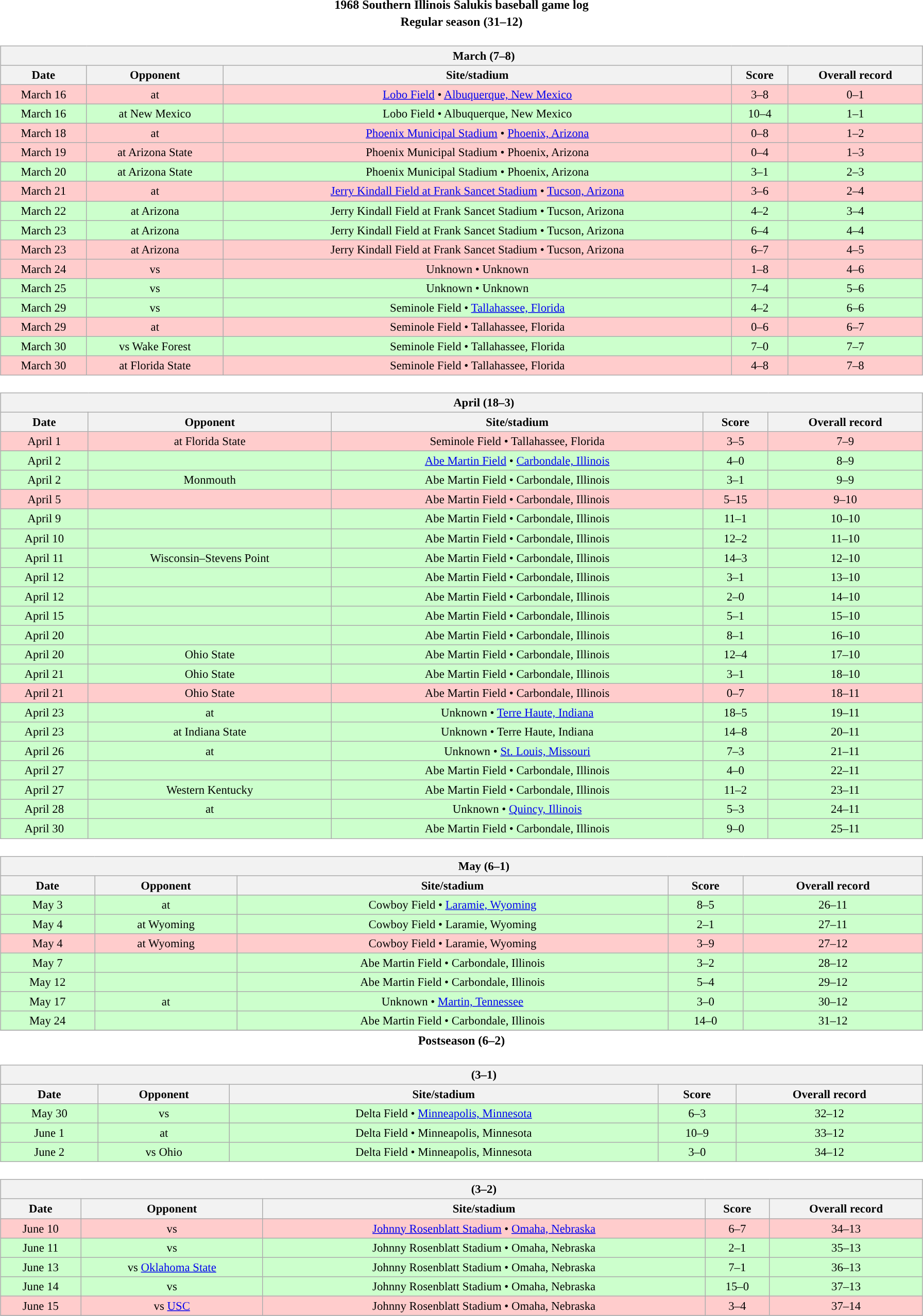<table class="toccolours" width=95% style="clear:both; margin:1.5em auto; text-align:center;">
<tr>
<th colspan=2>1968 Southern Illinois Salukis baseball game log</th>
</tr>
<tr>
<th colspan=2>Regular season (31–12)</th>
</tr>
<tr valign="top">
<td><br><table class="wikitable collapsible" style="margin:auto; width:100%; text-align:center; font-size:95%">
<tr>
<th colspan=12 style="padding-left:4em;">March (7–8)</th>
</tr>
<tr>
<th>Date</th>
<th>Opponent</th>
<th>Site/stadium</th>
<th>Score</th>
<th>Overall record</th>
</tr>
<tr align="center" bgcolor="#ffcccc">
<td>March 16</td>
<td>at </td>
<td><a href='#'>Lobo Field</a> • <a href='#'>Albuquerque, New Mexico</a></td>
<td>3–8</td>
<td>0–1</td>
</tr>
<tr align="center" bgcolor="#ccffcc">
<td>March 16</td>
<td>at New Mexico</td>
<td>Lobo Field • Albuquerque, New Mexico</td>
<td>10–4</td>
<td>1–1</td>
</tr>
<tr align="center" bgcolor="#ffcccc">
<td>March 18</td>
<td>at </td>
<td><a href='#'>Phoenix Municipal Stadium</a> • <a href='#'>Phoenix, Arizona</a></td>
<td>0–8</td>
<td>1–2</td>
</tr>
<tr align="center" bgcolor="#ffcccc">
<td>March 19</td>
<td>at Arizona State</td>
<td>Phoenix Municipal Stadium • Phoenix, Arizona</td>
<td>0–4</td>
<td>1–3</td>
</tr>
<tr align="center" bgcolor="#ccffcc">
<td>March 20</td>
<td>at Arizona State</td>
<td>Phoenix Municipal Stadium • Phoenix, Arizona</td>
<td>3–1</td>
<td>2–3</td>
</tr>
<tr align="center" bgcolor="#ffcccc">
<td>March 21</td>
<td>at </td>
<td><a href='#'>Jerry Kindall Field at Frank Sancet Stadium</a> • <a href='#'>Tucson, Arizona</a></td>
<td>3–6</td>
<td>2–4</td>
</tr>
<tr align="center" bgcolor="#ccffcc">
<td>March 22</td>
<td>at Arizona</td>
<td>Jerry Kindall Field at Frank Sancet Stadium • Tucson, Arizona</td>
<td>4–2</td>
<td>3–4</td>
</tr>
<tr align="center" bgcolor="#ccffcc">
<td>March 23</td>
<td>at Arizona</td>
<td>Jerry Kindall Field at Frank Sancet Stadium • Tucson, Arizona</td>
<td>6–4</td>
<td>4–4</td>
</tr>
<tr align="center" bgcolor="#ffcccc">
<td>March 23</td>
<td>at Arizona</td>
<td>Jerry Kindall Field at Frank Sancet Stadium • Tucson, Arizona</td>
<td>6–7</td>
<td>4–5</td>
</tr>
<tr align="center" bgcolor="#ffcccc">
<td>March 24</td>
<td>vs </td>
<td>Unknown • Unknown</td>
<td>1–8</td>
<td>4–6</td>
</tr>
<tr align="center" bgcolor="#ccffcc">
<td>March 25</td>
<td>vs </td>
<td>Unknown • Unknown</td>
<td>7–4</td>
<td>5–6</td>
</tr>
<tr align="center" bgcolor="#ccffcc">
<td>March 29</td>
<td>vs </td>
<td>Seminole Field • <a href='#'>Tallahassee, Florida</a></td>
<td>4–2</td>
<td>6–6</td>
</tr>
<tr align="center" bgcolor="#ffcccc">
<td>March 29</td>
<td>at </td>
<td>Seminole Field • Tallahassee, Florida</td>
<td>0–6</td>
<td>6–7</td>
</tr>
<tr align="center" bgcolor="#ccffcc">
<td>March 30</td>
<td>vs Wake Forest</td>
<td>Seminole Field • Tallahassee, Florida</td>
<td>7–0</td>
<td>7–7</td>
</tr>
<tr align="center" bgcolor="#ffcccc">
<td>March 30</td>
<td>at Florida State</td>
<td>Seminole Field • Tallahassee, Florida</td>
<td>4–8</td>
<td>7–8</td>
</tr>
</table>
</td>
</tr>
<tr>
<td><br><table class="wikitable collapsible" style="margin:auto; width:100%; text-align:center; font-size:95%">
<tr>
<th colspan=12 style="padding-left:4em;">April (18–3)</th>
</tr>
<tr>
<th>Date</th>
<th>Opponent</th>
<th>Site/stadium</th>
<th>Score</th>
<th>Overall record</th>
</tr>
<tr align="center" bgcolor="#ffcccc">
<td>April 1</td>
<td>at Florida State</td>
<td>Seminole Field • Tallahassee, Florida</td>
<td>3–5</td>
<td>7–9</td>
</tr>
<tr align="center" bgcolor="#ccffcc">
<td>April 2</td>
<td></td>
<td><a href='#'>Abe Martin Field</a> • <a href='#'>Carbondale, Illinois</a></td>
<td>4–0</td>
<td>8–9</td>
</tr>
<tr align="center" bgcolor="#ccffcc">
<td>April 2</td>
<td>Monmouth</td>
<td>Abe Martin Field • Carbondale, Illinois</td>
<td>3–1</td>
<td>9–9</td>
</tr>
<tr align="center" bgcolor="#ffcccc">
<td>April 5</td>
<td></td>
<td>Abe Martin Field • Carbondale, Illinois</td>
<td>5–15</td>
<td>9–10</td>
</tr>
<tr align="center" bgcolor="#ccffcc">
<td>April 9</td>
<td></td>
<td>Abe Martin Field • Carbondale, Illinois</td>
<td>11–1</td>
<td>10–10</td>
</tr>
<tr align="center" bgcolor="#ccffcc">
<td>April 10</td>
<td></td>
<td>Abe Martin Field • Carbondale, Illinois</td>
<td>12–2</td>
<td>11–10</td>
</tr>
<tr align="center" bgcolor="#ccffcc">
<td>April 11</td>
<td>Wisconsin–Stevens Point</td>
<td>Abe Martin Field • Carbondale, Illinois</td>
<td>14–3</td>
<td>12–10</td>
</tr>
<tr align="center" bgcolor="#ccffcc">
<td>April 12</td>
<td></td>
<td>Abe Martin Field • Carbondale, Illinois</td>
<td>3–1</td>
<td>13–10</td>
</tr>
<tr align="center" bgcolor="#ccffcc">
<td>April 12</td>
<td></td>
<td>Abe Martin Field • Carbondale, Illinois</td>
<td>2–0</td>
<td>14–10</td>
</tr>
<tr align="center" bgcolor="#ccffcc">
<td>April 15</td>
<td></td>
<td>Abe Martin Field • Carbondale, Illinois</td>
<td>5–1</td>
<td>15–10</td>
</tr>
<tr align="center" bgcolor="#ccffcc">
<td>April 20</td>
<td></td>
<td>Abe Martin Field • Carbondale, Illinois</td>
<td>8–1</td>
<td>16–10</td>
</tr>
<tr align="center" bgcolor="#ccffcc">
<td>April 20</td>
<td>Ohio State</td>
<td>Abe Martin Field • Carbondale, Illinois</td>
<td>12–4</td>
<td>17–10</td>
</tr>
<tr align="center" bgcolor="#ccffcc">
<td>April 21</td>
<td>Ohio State</td>
<td>Abe Martin Field • Carbondale, Illinois</td>
<td>3–1</td>
<td>18–10</td>
</tr>
<tr align="center" bgcolor="#ffcccc">
<td>April 21</td>
<td>Ohio State</td>
<td>Abe Martin Field • Carbondale, Illinois</td>
<td>0–7</td>
<td>18–11</td>
</tr>
<tr align="center" bgcolor="#ccffcc">
<td>April 23</td>
<td>at </td>
<td>Unknown • <a href='#'>Terre Haute, Indiana</a></td>
<td>18–5</td>
<td>19–11</td>
</tr>
<tr align="center" bgcolor="#ccffcc">
<td>April 23</td>
<td>at Indiana State</td>
<td>Unknown • Terre Haute, Indiana</td>
<td>14–8</td>
<td>20–11</td>
</tr>
<tr align="center" bgcolor="#ccffcc">
<td>April 26</td>
<td>at </td>
<td>Unknown • <a href='#'>St. Louis, Missouri</a></td>
<td>7–3</td>
<td>21–11</td>
</tr>
<tr align="center" bgcolor="#ccffcc">
<td>April 27</td>
<td></td>
<td>Abe Martin Field • Carbondale, Illinois</td>
<td>4–0</td>
<td>22–11</td>
</tr>
<tr align="center" bgcolor="#ccffcc">
<td>April 27</td>
<td>Western Kentucky</td>
<td>Abe Martin Field • Carbondale, Illinois</td>
<td>11–2</td>
<td>23–11</td>
</tr>
<tr align="center" bgcolor="#ccffcc">
<td>April 28</td>
<td>at </td>
<td>Unknown • <a href='#'>Quincy, Illinois</a></td>
<td>5–3</td>
<td>24–11</td>
</tr>
<tr align="center" bgcolor="#ccffcc">
<td>April 30</td>
<td></td>
<td>Abe Martin Field • Carbondale, Illinois</td>
<td>9–0</td>
<td>25–11</td>
</tr>
</table>
</td>
</tr>
<tr>
<td><br><table class="wikitable collapsible" style="margin:auto; width:100%; text-align:center; font-size:95%">
<tr>
<th colspan=12 style="padding-left:4em;">May (6–1)</th>
</tr>
<tr>
<th>Date</th>
<th>Opponent</th>
<th>Site/stadium</th>
<th>Score</th>
<th>Overall record</th>
</tr>
<tr align="center" bgcolor="#ccffcc">
<td>May 3</td>
<td>at </td>
<td>Cowboy Field • <a href='#'>Laramie, Wyoming</a></td>
<td>8–5</td>
<td>26–11</td>
</tr>
<tr align="center" bgcolor="#ccffcc">
<td>May 4</td>
<td>at Wyoming</td>
<td>Cowboy Field • Laramie, Wyoming</td>
<td>2–1</td>
<td>27–11</td>
</tr>
<tr align="center" bgcolor="#ffcccc">
<td>May 4</td>
<td>at Wyoming</td>
<td>Cowboy Field • Laramie, Wyoming</td>
<td>3–9</td>
<td>27–12</td>
</tr>
<tr align="center" bgcolor="#ccffcc">
<td>May 7</td>
<td></td>
<td>Abe Martin Field • Carbondale, Illinois</td>
<td>3–2</td>
<td>28–12</td>
</tr>
<tr align="center" bgcolor="#ccffcc">
<td>May 12</td>
<td></td>
<td>Abe Martin Field • Carbondale, Illinois</td>
<td>5–4</td>
<td>29–12</td>
</tr>
<tr align="center" bgcolor="#ccffcc">
<td>May 17</td>
<td>at </td>
<td>Unknown • <a href='#'>Martin, Tennessee</a></td>
<td>3–0</td>
<td>30–12</td>
</tr>
<tr align="center" bgcolor="#ccffcc">
<td>May 24</td>
<td></td>
<td>Abe Martin Field • Carbondale, Illinois</td>
<td>14–0</td>
<td>31–12</td>
</tr>
<tr align="center" bgcolor="white">
</tr>
</table>
</td>
</tr>
<tr>
<th colspan=2>Postseason (6–2)</th>
</tr>
<tr>
<td><br><table class="wikitable collapsible" style="margin:auto; width:100%; text-align:center; font-size:95%">
<tr>
<th colspan=12 style="padding-left:4em;"> (3–1)</th>
</tr>
<tr>
<th>Date</th>
<th>Opponent</th>
<th>Site/stadium</th>
<th>Score</th>
<th>Overall record</th>
</tr>
<tr align="center" bgcolor="#ccffcc">
<td>May 30</td>
<td>vs </td>
<td>Delta Field • <a href='#'>Minneapolis, Minnesota</a></td>
<td>6–3</td>
<td>32–12</td>
</tr>
<tr align="center" bgcolor="#ccffcc">
<td>June 1</td>
<td>at </td>
<td>Delta Field • Minneapolis, Minnesota</td>
<td>10–9</td>
<td>33–12</td>
</tr>
<tr align="center" bgcolor="#ccffcc">
<td>June 2</td>
<td>vs Ohio</td>
<td>Delta Field • Minneapolis, Minnesota</td>
<td>3–0</td>
<td>34–12</td>
</tr>
</table>
</td>
</tr>
<tr>
<td><br><table class="wikitable collapsible" style="margin:auto; width:100%; text-align:center; font-size:95%">
<tr>
<th colspan=12 style="padding-left:4em;"> (3–2)</th>
</tr>
<tr>
<th>Date</th>
<th>Opponent</th>
<th>Site/stadium</th>
<th>Score</th>
<th>Overall record</th>
</tr>
<tr align="center" bgcolor="#ffcccc">
<td>June 10</td>
<td>vs </td>
<td><a href='#'>Johnny Rosenblatt Stadium</a> • <a href='#'>Omaha, Nebraska</a></td>
<td>6–7</td>
<td>34–13</td>
</tr>
<tr align="center" bgcolor="#ccffcc">
<td>June 11</td>
<td>vs </td>
<td>Johnny Rosenblatt Stadium • Omaha, Nebraska</td>
<td>2–1</td>
<td>35–13</td>
</tr>
<tr align="center" bgcolor="#ccffcc">
<td>June 13</td>
<td>vs <a href='#'>Oklahoma State</a></td>
<td>Johnny Rosenblatt Stadium • Omaha, Nebraska</td>
<td>7–1</td>
<td>36–13</td>
</tr>
<tr align="center" bgcolor="#ccffcc">
<td>June 14</td>
<td>vs </td>
<td>Johnny Rosenblatt Stadium • Omaha, Nebraska</td>
<td>15–0</td>
<td>37–13</td>
</tr>
<tr align="center" bgcolor="#ffcccc">
<td>June 15</td>
<td>vs <a href='#'>USC</a></td>
<td>Johnny Rosenblatt Stadium • Omaha, Nebraska</td>
<td>3–4</td>
<td>37–14</td>
</tr>
<tr align="center" bgcolor="white">
</tr>
</table>
</td>
</tr>
</table>
